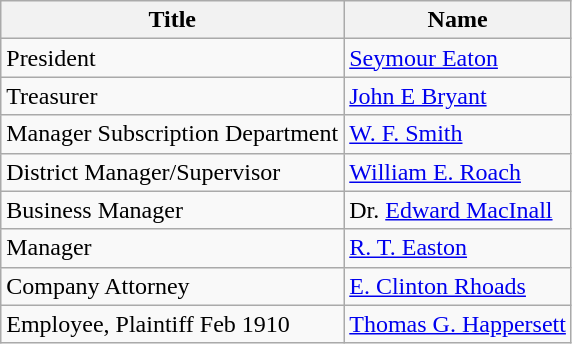<table class="wikitable">
<tr>
<th>Title</th>
<th>Name</th>
</tr>
<tr>
<td>President</td>
<td><a href='#'>Seymour Eaton</a></td>
</tr>
<tr>
<td>Treasurer</td>
<td><a href='#'>John E Bryant</a></td>
</tr>
<tr>
<td>Manager Subscription Department</td>
<td><a href='#'>W. F. Smith</a></td>
</tr>
<tr>
<td>District Manager/Supervisor</td>
<td><a href='#'>William E. Roach</a></td>
</tr>
<tr>
<td>Business Manager</td>
<td>Dr. <a href='#'>Edward MacInall</a></td>
</tr>
<tr>
<td>Manager</td>
<td><a href='#'>R. T. Easton</a></td>
</tr>
<tr>
<td>Company Attorney</td>
<td><a href='#'>E. Clinton Rhoads</a></td>
</tr>
<tr>
<td>Employee, Plaintiff Feb 1910</td>
<td><a href='#'>Thomas G. Happersett</a></td>
</tr>
</table>
